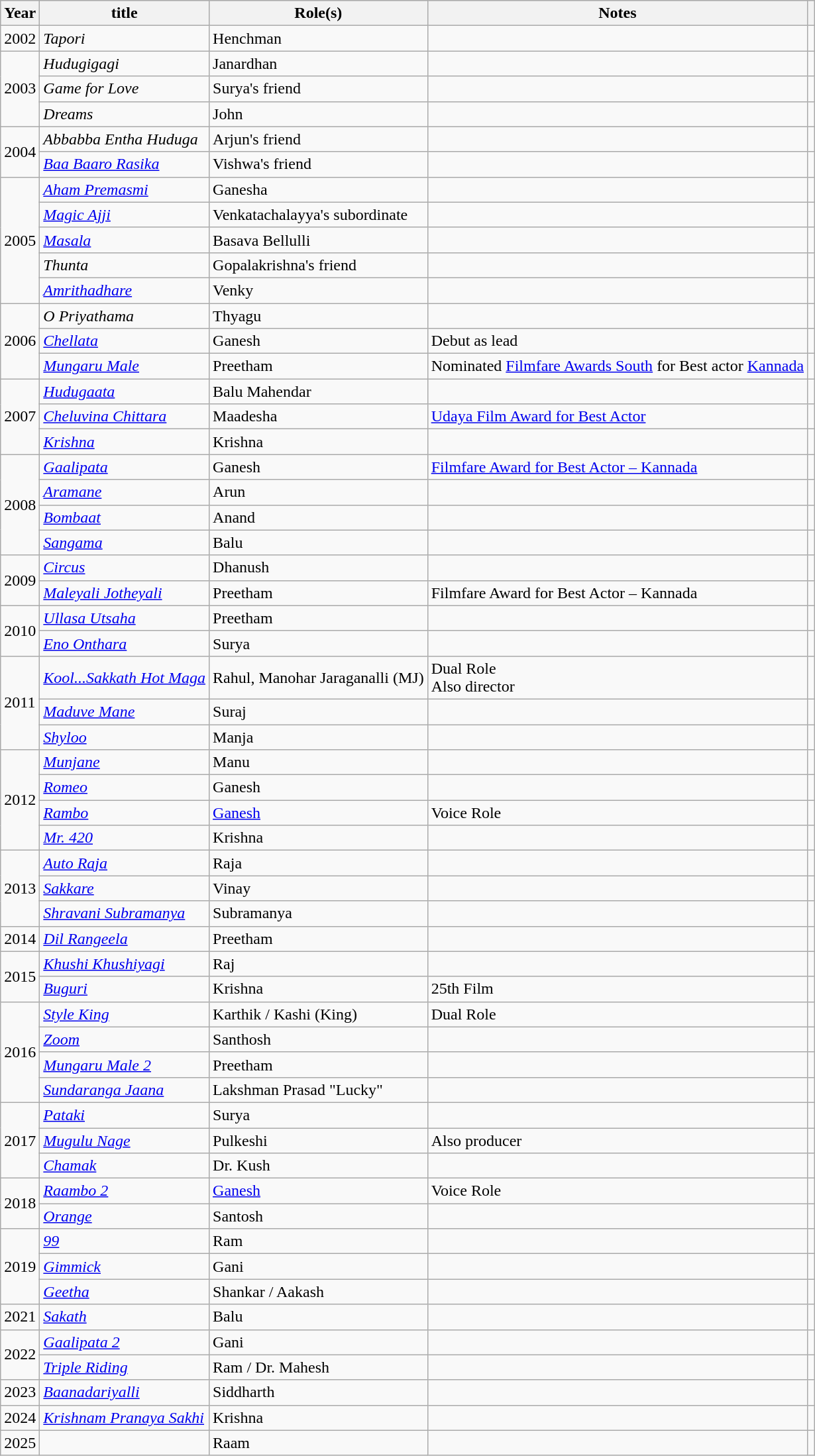<table class="wikitable sortable plainrowheaders" id="filmography">
<tr style="background:#ccc; text-align:center;">
<th scope="col">Year</th>
<th scope="col">title</th>
<th scope="col">Role(s)</th>
<th scope="col" class="unsortable">Notes</th>
<th scope="col" class="unsortable"></th>
</tr>
<tr>
<td>2002</td>
<td><em>Tapori</em></td>
<td>Henchman</td>
<td></td>
<td></td>
</tr>
<tr>
<td rowspan="3">2003</td>
<td><em>Hudugigagi</em></td>
<td>Janardhan</td>
<td></td>
<td style="text-align: center;"></td>
</tr>
<tr>
<td><em>Game for Love</em></td>
<td>Surya's friend</td>
<td></td>
<td></td>
</tr>
<tr>
<td><em>Dreams</em></td>
<td>John</td>
<td></td>
<td></td>
</tr>
<tr>
<td rowspan="2">2004</td>
<td><em>Abbabba Entha Huduga</em></td>
<td>Arjun's friend</td>
<td></td>
<td></td>
</tr>
<tr>
<td><em><a href='#'>Baa Baaro Rasika</a></em></td>
<td>Vishwa's friend</td>
<td></td>
<td></td>
</tr>
<tr>
<td rowspan="5">2005</td>
<td><em><a href='#'>Aham Premasmi</a></em></td>
<td>Ganesha</td>
<td></td>
<td></td>
</tr>
<tr>
<td><em><a href='#'>Magic Ajji</a></em></td>
<td>Venkatachalayya's subordinate</td>
<td></td>
<td></td>
</tr>
<tr>
<td><em><a href='#'>Masala</a></em></td>
<td>Basava Bellulli</td>
<td></td>
<td></td>
</tr>
<tr>
<td><em>Thunta</em></td>
<td>Gopalakrishna's friend</td>
<td></td>
<td></td>
</tr>
<tr>
<td><em><a href='#'>Amrithadhare</a></em></td>
<td>Venky</td>
<td></td>
<td></td>
</tr>
<tr>
<td rowspan="3">2006</td>
<td><em>O Priyathama</em></td>
<td>Thyagu</td>
<td></td>
<td></td>
</tr>
<tr>
<td><em><a href='#'>Chellata</a></em></td>
<td>Ganesh</td>
<td>Debut as lead</td>
<td></td>
</tr>
<tr>
<td><em><a href='#'>Mungaru Male</a></em></td>
<td>Preetham</td>
<td>Nominated <a href='#'>Filmfare Awards South</a> for Best actor <a href='#'>Kannada</a></td>
<td></td>
</tr>
<tr>
<td rowspan="3">2007</td>
<td><em><a href='#'>Hudugaata</a></em></td>
<td>Balu Mahendar</td>
<td></td>
<td></td>
</tr>
<tr>
<td><em><a href='#'>Cheluvina Chittara</a></em></td>
<td>Maadesha</td>
<td><a href='#'>Udaya Film Award for Best Actor</a></td>
<td></td>
</tr>
<tr>
<td><em><a href='#'>Krishna</a></em></td>
<td>Krishna</td>
<td></td>
<td></td>
</tr>
<tr>
<td rowspan="4">2008</td>
<td><em><a href='#'>Gaalipata</a></em></td>
<td>Ganesh</td>
<td><a href='#'>Filmfare Award for Best Actor&nbsp;– Kannada</a></td>
<td></td>
</tr>
<tr>
<td><em><a href='#'>Aramane</a></em></td>
<td>Arun</td>
<td></td>
<td></td>
</tr>
<tr>
<td><em><a href='#'>Bombaat</a></em></td>
<td>Anand</td>
<td></td>
<td></td>
</tr>
<tr>
<td><em><a href='#'>Sangama</a></em></td>
<td>Balu</td>
<td></td>
<td></td>
</tr>
<tr>
<td rowspan="2">2009</td>
<td><em><a href='#'>Circus</a></em></td>
<td>Dhanush</td>
<td></td>
<td></td>
</tr>
<tr>
<td><em><a href='#'>Maleyali Jotheyali</a></em></td>
<td>Preetham</td>
<td>Filmfare Award for Best Actor – Kannada</td>
<td></td>
</tr>
<tr>
<td rowspan="2">2010</td>
<td><em><a href='#'>Ullasa Utsaha</a></em></td>
<td>Preetham</td>
<td></td>
<td></td>
</tr>
<tr>
<td><em><a href='#'>Eno Onthara</a></em></td>
<td>Surya</td>
<td></td>
<td></td>
</tr>
<tr>
<td rowspan="3">2011</td>
<td><em><a href='#'>Kool...Sakkath Hot Maga</a></em></td>
<td>Rahul, Manohar Jaraganalli (MJ)</td>
<td>Dual Role<br>Also director</td>
<td></td>
</tr>
<tr>
<td><em><a href='#'>Maduve Mane</a></em></td>
<td>Suraj</td>
<td></td>
<td></td>
</tr>
<tr>
<td><em><a href='#'>Shyloo</a></em></td>
<td>Manja</td>
<td></td>
<td></td>
</tr>
<tr>
<td rowspan="4">2012</td>
<td><em><a href='#'>Munjane</a></em></td>
<td>Manu</td>
<td></td>
<td></td>
</tr>
<tr>
<td><em><a href='#'>Romeo</a></em></td>
<td>Ganesh</td>
<td></td>
<td></td>
</tr>
<tr>
<td><em><a href='#'>Rambo</a></em></td>
<td><a href='#'>Ganesh</a></td>
<td>Voice Role</td>
<td></td>
</tr>
<tr>
<td><em><a href='#'>Mr. 420</a></em></td>
<td>Krishna</td>
<td></td>
<td></td>
</tr>
<tr>
<td rowspan="3">2013</td>
<td><em><a href='#'>Auto Raja</a></em></td>
<td>Raja</td>
<td></td>
<td></td>
</tr>
<tr>
<td><em><a href='#'>Sakkare</a></em></td>
<td>Vinay</td>
<td></td>
<td></td>
</tr>
<tr>
<td><em><a href='#'>Shravani Subramanya</a></em></td>
<td>Subramanya</td>
<td></td>
<td></td>
</tr>
<tr>
<td>2014</td>
<td><em><a href='#'>Dil Rangeela</a></em></td>
<td>Preetham</td>
<td></td>
<td></td>
</tr>
<tr>
<td rowspan="2">2015</td>
<td><em><a href='#'>Khushi Khushiyagi</a></em></td>
<td>Raj</td>
<td></td>
<td></td>
</tr>
<tr>
<td><em><a href='#'>Buguri</a></em></td>
<td>Krishna</td>
<td>25th Film</td>
<td></td>
</tr>
<tr>
<td rowspan="4">2016</td>
<td><em><a href='#'>Style King</a></em></td>
<td>Karthik / Kashi (King)</td>
<td>Dual Role</td>
<td></td>
</tr>
<tr>
<td><em><a href='#'>Zoom</a></em></td>
<td>Santhosh</td>
<td></td>
<td></td>
</tr>
<tr>
<td><em><a href='#'>Mungaru Male 2</a></em></td>
<td>Preetham</td>
<td></td>
<td></td>
</tr>
<tr>
<td><em><a href='#'>Sundaranga Jaana</a></em></td>
<td>Lakshman Prasad "Lucky"</td>
<td></td>
<td></td>
</tr>
<tr>
<td rowspan="3">2017</td>
<td><em><a href='#'>Pataki</a></em></td>
<td>Surya</td>
<td></td>
<td></td>
</tr>
<tr>
<td><em><a href='#'>Mugulu Nage</a></em></td>
<td>Pulkeshi</td>
<td>Also producer</td>
<td></td>
</tr>
<tr>
<td><em><a href='#'>Chamak</a></em></td>
<td>Dr. Kush</td>
<td></td>
<td></td>
</tr>
<tr>
<td rowspan="2">2018</td>
<td><em><a href='#'>Raambo 2</a></em></td>
<td><a href='#'>Ganesh</a></td>
<td>Voice Role</td>
<td></td>
</tr>
<tr>
<td><em><a href='#'>Orange</a></em></td>
<td>Santosh</td>
<td></td>
<td></td>
</tr>
<tr>
<td rowspan="3">2019</td>
<td><em><a href='#'>99</a></em></td>
<td>Ram</td>
<td></td>
<td></td>
</tr>
<tr>
<td><em><a href='#'>Gimmick</a></em></td>
<td>Gani</td>
<td></td>
<td></td>
</tr>
<tr>
<td><em><a href='#'>Geetha</a></em></td>
<td>Shankar / Aakash</td>
<td></td>
<td></td>
</tr>
<tr>
<td>2021</td>
<td><em><a href='#'>Sakath</a></em></td>
<td>Balu</td>
<td></td>
<td></td>
</tr>
<tr>
<td rowspan="2">2022</td>
<td><em><a href='#'>Gaalipata 2</a></em></td>
<td>Gani</td>
<td></td>
<td style="text-align: center;"></td>
</tr>
<tr>
<td><em><a href='#'>Triple Riding</a></em></td>
<td>Ram / Dr. Mahesh</td>
<td></td>
<td style="text-align: center;"></td>
</tr>
<tr>
<td>2023</td>
<td><em><a href='#'>Baanadariyalli</a></em></td>
<td>Siddharth</td>
<td></td>
<td style="text-align: center;"></td>
</tr>
<tr>
<td>2024</td>
<td><em><a href='#'>Krishnam Pranaya Sakhi</a></em></td>
<td>Krishna</td>
<td></td>
<td style="text-align: center;"></td>
</tr>
<tr>
<td>2025</td>
<td></td>
<td>Raam</td>
<td></td>
<td style="text-align: center;"></td>
</tr>
</table>
